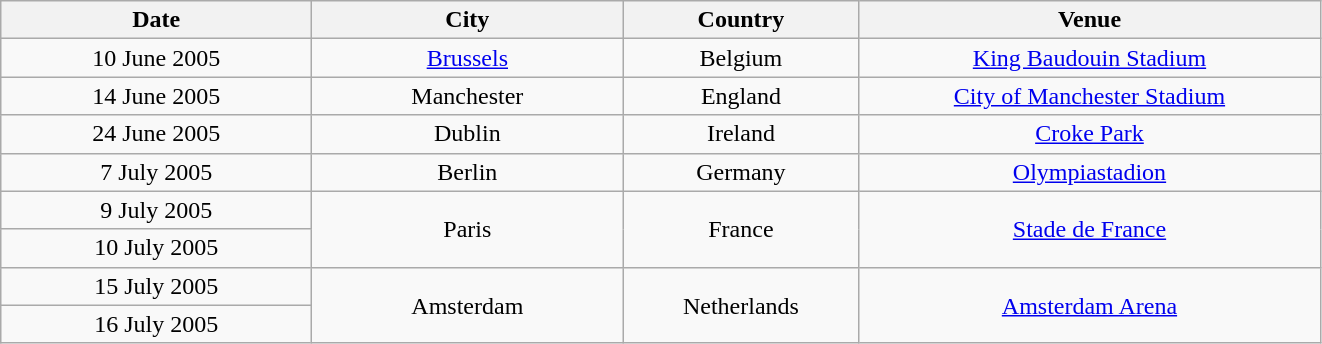<table class="wikitable" style="text-align:center;">
<tr>
<th width="200">Date</th>
<th width="200">City</th>
<th width="150">Country</th>
<th width="300">Venue</th>
</tr>
<tr>
<td>10 June 2005</td>
<td><a href='#'>Brussels</a></td>
<td>Belgium</td>
<td><a href='#'>King Baudouin Stadium</a></td>
</tr>
<tr>
<td>14 June 2005</td>
<td>Manchester</td>
<td>England</td>
<td><a href='#'>City of Manchester Stadium</a></td>
</tr>
<tr>
<td>24 June 2005</td>
<td>Dublin</td>
<td>Ireland</td>
<td><a href='#'>Croke Park</a></td>
</tr>
<tr>
<td>7 July 2005</td>
<td>Berlin</td>
<td>Germany</td>
<td><a href='#'>Olympiastadion</a></td>
</tr>
<tr>
<td>9 July 2005</td>
<td rowspan="2">Paris</td>
<td rowspan="2">France</td>
<td rowspan="2"><a href='#'>Stade de France</a></td>
</tr>
<tr>
<td>10 July 2005</td>
</tr>
<tr>
<td>15 July 2005</td>
<td rowspan="2">Amsterdam</td>
<td rowspan="2">Netherlands</td>
<td rowspan="2"><a href='#'>Amsterdam Arena</a></td>
</tr>
<tr>
<td>16 July 2005</td>
</tr>
</table>
